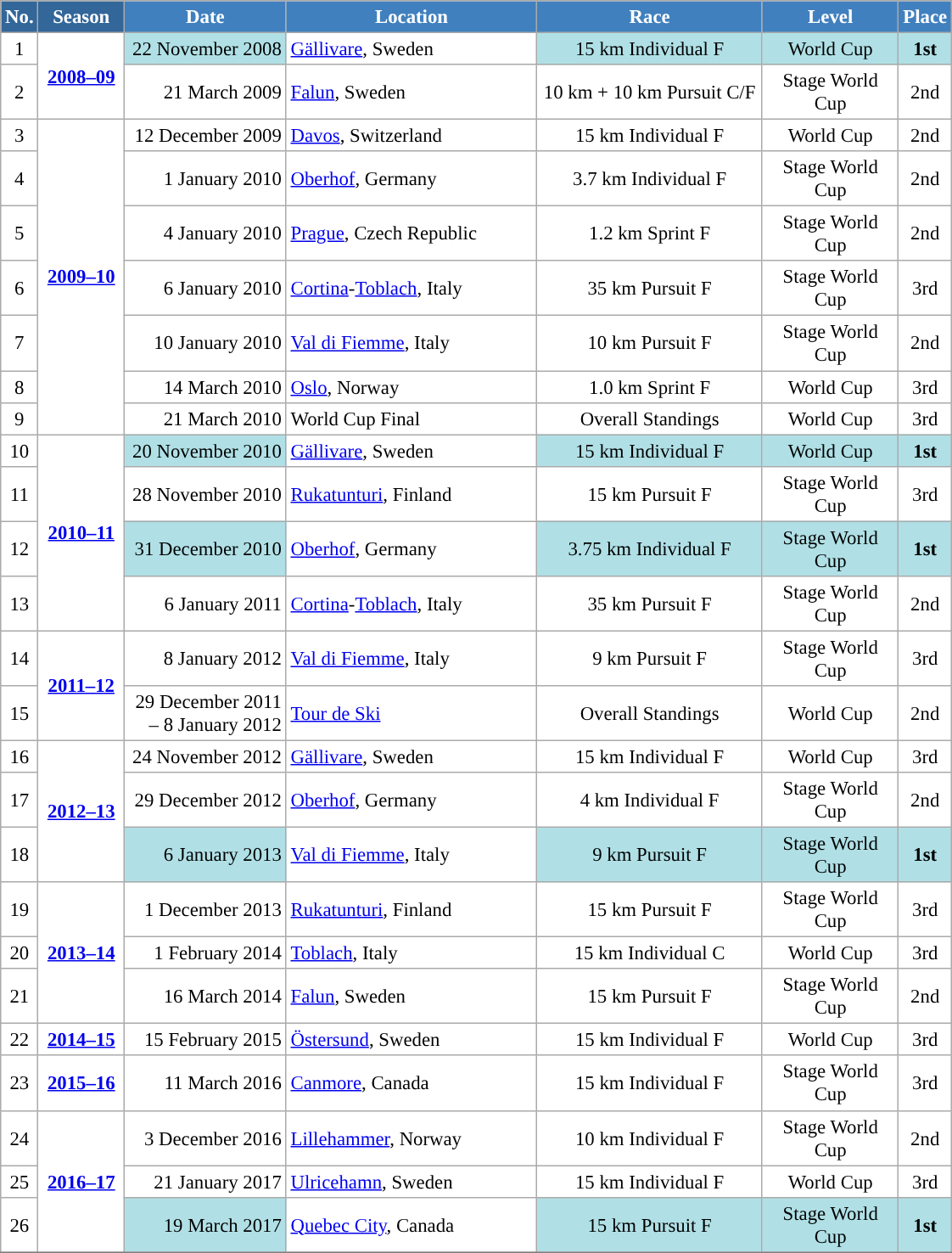<table class="wikitable sortable" style="font-size:95%; text-align:center; border:grey solid 1px; border-collapse:collapse; background:#ffffff;">
<tr style="background:#efefef;">
<th style="background-color:#369; color:white;">No.</th>
<th style="background-color:#369; color:white;">Season</th>
<th style="background-color:#4180be; color:white; width:120px;">Date</th>
<th style="background-color:#4180be; color:white; width:190px;">Location</th>
<th style="background-color:#4180be; color:white; width:170px;">Race</th>
<th style="background-color:#4180be; color:white; width:100px;">Level</th>
<th style="background-color:#4180be; color:white;">Place</th>
</tr>
<tr>
<td align=center>1</td>
<td rowspan=2 align=center><strong><a href='#'>2008–09</a></strong></td>
<td bgcolor="#BOEOE6" align=right>22 November 2008</td>
<td align=left> <a href='#'>Gällivare</a>, Sweden</td>
<td bgcolor="#BOEOE6">15 km Individual F</td>
<td bgcolor="#BOEOE6">World Cup</td>
<td bgcolor="#BOEOE6"><strong>1st</strong></td>
</tr>
<tr>
<td align=center>2</td>
<td align=right>21 March 2009</td>
<td align=left> <a href='#'>Falun</a>, Sweden</td>
<td>10 km + 10 km Pursuit C/F</td>
<td>Stage World Cup</td>
<td>2nd</td>
</tr>
<tr>
<td align=center>3</td>
<td rowspan=7 align=center><strong> <a href='#'>2009–10</a> </strong></td>
<td align=right>12 December 2009</td>
<td align=left> <a href='#'>Davos</a>, Switzerland</td>
<td>15 km Individual F</td>
<td>World Cup</td>
<td>2nd</td>
</tr>
<tr>
<td align=center>4</td>
<td align=right>1 January 2010</td>
<td align=left> <a href='#'>Oberhof</a>, Germany</td>
<td>3.7 km Individual F</td>
<td>Stage World Cup</td>
<td>2nd</td>
</tr>
<tr>
<td align=center>5</td>
<td align=right>4 January 2010</td>
<td align=left> <a href='#'>Prague</a>, Czech Republic</td>
<td>1.2 km Sprint F</td>
<td>Stage World Cup</td>
<td>2nd</td>
</tr>
<tr>
<td align=center>6</td>
<td align=right>6 January 2010</td>
<td align=left> <a href='#'>Cortina</a>-<a href='#'>Toblach</a>, Italy</td>
<td>35 km Pursuit F</td>
<td>Stage World Cup</td>
<td>3rd</td>
</tr>
<tr>
<td align=center>7</td>
<td align=right>10 January 2010</td>
<td align=left> <a href='#'>Val di Fiemme</a>, Italy</td>
<td>10 km Pursuit F</td>
<td>Stage World Cup</td>
<td>2nd</td>
</tr>
<tr>
<td align=center>8</td>
<td align=right>14 March 2010</td>
<td align=left> <a href='#'>Oslo</a>, Norway</td>
<td>1.0 km Sprint F</td>
<td>World Cup</td>
<td>3rd</td>
</tr>
<tr>
<td align=center>9</td>
<td align=right>21 March 2010</td>
<td align=left> World Cup Final</td>
<td>Overall Standings</td>
<td>World Cup</td>
<td>3rd</td>
</tr>
<tr>
<td align=center>10</td>
<td rowspan=4 align=center><strong><a href='#'>2010–11</a></strong></td>
<td bgcolor="#BOEOE6" align=right>20 November 2010</td>
<td align=left> <a href='#'>Gällivare</a>, Sweden</td>
<td bgcolor="#BOEOE6">15 km Individual F</td>
<td bgcolor="#BOEOE6">World Cup</td>
<td bgcolor="#BOEOE6"><strong>1st</strong></td>
</tr>
<tr>
<td align=center>11</td>
<td align=right>28 November 2010</td>
<td align=left> <a href='#'>Rukatunturi</a>, Finland</td>
<td>15 km Pursuit F</td>
<td>Stage World Cup</td>
<td>3rd</td>
</tr>
<tr>
<td align=center>12</td>
<td bgcolor="#BOEOE6" align=right>31 December 2010</td>
<td align=left> <a href='#'>Oberhof</a>, Germany</td>
<td bgcolor="#BOEOE6" align=center>3.75 km Individual F</td>
<td bgcolor="#BOEOE6">Stage World Cup</td>
<td bgcolor="#BOEOE6"><strong>1st</strong></td>
</tr>
<tr>
<td align=center>13</td>
<td align=right>6 January 2011</td>
<td align=left> <a href='#'>Cortina</a>-<a href='#'>Toblach</a>, Italy</td>
<td>35 km Pursuit F</td>
<td>Stage World Cup</td>
<td>2nd</td>
</tr>
<tr>
<td align=center>14</td>
<td rowspan=2 align=center><strong> <a href='#'>2011–12</a> </strong></td>
<td align=right>8 January 2012</td>
<td align=left> <a href='#'>Val di Fiemme</a>, Italy</td>
<td>9 km Pursuit F</td>
<td>Stage World Cup</td>
<td>3rd</td>
</tr>
<tr>
<td align=center>15</td>
<td align=right>29 December 2011<br> – 8 January 2012</td>
<td align=left> <a href='#'>Tour de Ski</a></td>
<td>Overall Standings</td>
<td>World Cup</td>
<td>2nd</td>
</tr>
<tr>
<td align=center>16</td>
<td rowspan=3 align=center><strong> <a href='#'>2012–13</a> </strong></td>
<td align=right>24 November 2012</td>
<td align=left> <a href='#'>Gällivare</a>, Sweden</td>
<td>15 km Individual F</td>
<td>World Cup</td>
<td>3rd</td>
</tr>
<tr>
<td align=center>17</td>
<td align=right>29 December 2012</td>
<td align=left> <a href='#'>Oberhof</a>, Germany</td>
<td>4 km Individual F</td>
<td>Stage World Cup</td>
<td>2nd</td>
</tr>
<tr>
<td align=center>18</td>
<td bgcolor="#BOEOE6" align=right>6 January 2013</td>
<td align=left> <a href='#'>Val di Fiemme</a>, Italy</td>
<td bgcolor="#BOEOE6" align=center>9 km Pursuit F</td>
<td bgcolor="#BOEOE6">Stage World Cup</td>
<td bgcolor="#BOEOE6"><strong>1st</strong></td>
</tr>
<tr>
<td align=center>19</td>
<td rowspan=3 align=center><strong> <a href='#'>2013–14</a> </strong></td>
<td align=right>1 December 2013</td>
<td align=left> <a href='#'>Rukatunturi</a>, Finland</td>
<td>15 km Pursuit F</td>
<td>Stage World Cup</td>
<td>3rd</td>
</tr>
<tr>
<td align=center>20</td>
<td align=right>1 February 2014</td>
<td align=left> <a href='#'>Toblach</a>, Italy</td>
<td>15 km Individual C</td>
<td>World Cup</td>
<td>3rd</td>
</tr>
<tr>
<td align=center>21</td>
<td align=right>16 March 2014</td>
<td align=left> <a href='#'>Falun</a>, Sweden</td>
<td>15 km Pursuit F</td>
<td>Stage World Cup</td>
<td>2nd</td>
</tr>
<tr>
<td align=center>22</td>
<td rowspan=1 align=center><strong> <a href='#'>2014–15</a> </strong></td>
<td align=right>15 February 2015</td>
<td align=left> <a href='#'>Östersund</a>, Sweden</td>
<td>15 km Individual F</td>
<td>World Cup</td>
<td>3rd</td>
</tr>
<tr>
<td align=center>23</td>
<td rowspan=1 align=center><strong> <a href='#'>2015–16</a> </strong></td>
<td align=right>11 March 2016</td>
<td align=left> <a href='#'>Canmore</a>, Canada</td>
<td>15 km Individual F</td>
<td>Stage World Cup</td>
<td>3rd</td>
</tr>
<tr>
<td align=center>24</td>
<td rowspan=3 align=center><strong> <a href='#'>2016–17</a> </strong></td>
<td align=right>3 December 2016</td>
<td align=left> <a href='#'>Lillehammer</a>, Norway</td>
<td>10 km Individual F</td>
<td>Stage World Cup</td>
<td>2nd</td>
</tr>
<tr>
<td align=center>25</td>
<td align=right>21 January 2017</td>
<td align=left> <a href='#'>Ulricehamn</a>, Sweden</td>
<td>15 km Individual F</td>
<td>World Cup</td>
<td>3rd</td>
</tr>
<tr>
<td align=center>26</td>
<td bgcolor="#BOEOE6" align=right>19 March 2017</td>
<td align=left> <a href='#'>Quebec City</a>, Canada</td>
<td bgcolor="#BOEOE6" align=center>15 km Pursuit F</td>
<td bgcolor="#BOEOE6">Stage World Cup</td>
<td bgcolor="#BOEOE6"><strong>1st</strong></td>
</tr>
<tr>
</tr>
</table>
